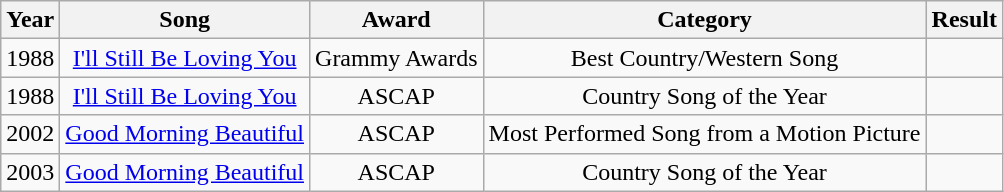<table class="wikitable" style="text-align:center">
<tr>
<th>Year</th>
<th>Song</th>
<th>Award</th>
<th>Category</th>
<th>Result</th>
</tr>
<tr>
<td>1988</td>
<td><a href='#'>I'll Still Be Loving You</a></td>
<td>Grammy Awards</td>
<td>Best Country/Western Song</td>
<td></td>
</tr>
<tr>
<td>1988</td>
<td><a href='#'>I'll Still Be Loving You</a></td>
<td>ASCAP</td>
<td>Country Song of the Year</td>
<td></td>
</tr>
<tr>
<td>2002</td>
<td><a href='#'>Good Morning Beautiful</a></td>
<td>ASCAP</td>
<td>Most Performed Song from a Motion Picture</td>
<td></td>
</tr>
<tr>
<td>2003</td>
<td><a href='#'>Good Morning Beautiful</a></td>
<td>ASCAP</td>
<td>Country Song of the Year</td>
<td></td>
</tr>
</table>
